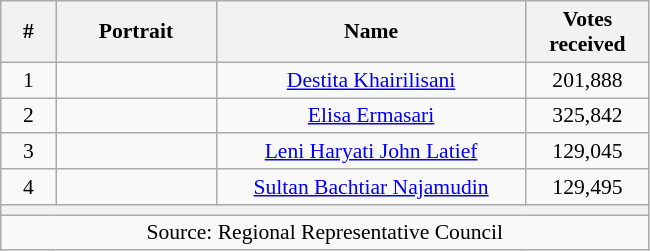<table class="wikitable sortable" style="text-align:center; font-size: 0.9em;">
<tr>
<th width="30">#</th>
<th width="100">Portrait</th>
<th width="200">Name</th>
<th width="75">Votes received</th>
</tr>
<tr>
<td>1</td>
<td></td>
<td><a href='#'>Destita Khairilisani</a></td>
<td>201,888</td>
</tr>
<tr>
<td>2</td>
<td></td>
<td><a href='#'>Elisa Ermasari</a></td>
<td>325,842</td>
</tr>
<tr>
<td>3</td>
<td></td>
<td><a href='#'>Leni Haryati John Latief</a></td>
<td>129,045</td>
</tr>
<tr>
<td>4</td>
<td></td>
<td><a href='#'>Sultan Bachtiar Najamudin</a></td>
<td>129,495</td>
</tr>
<tr>
<th colspan="8"></th>
</tr>
<tr>
<td colspan="8">Source: Regional Representative Council</td>
</tr>
</table>
